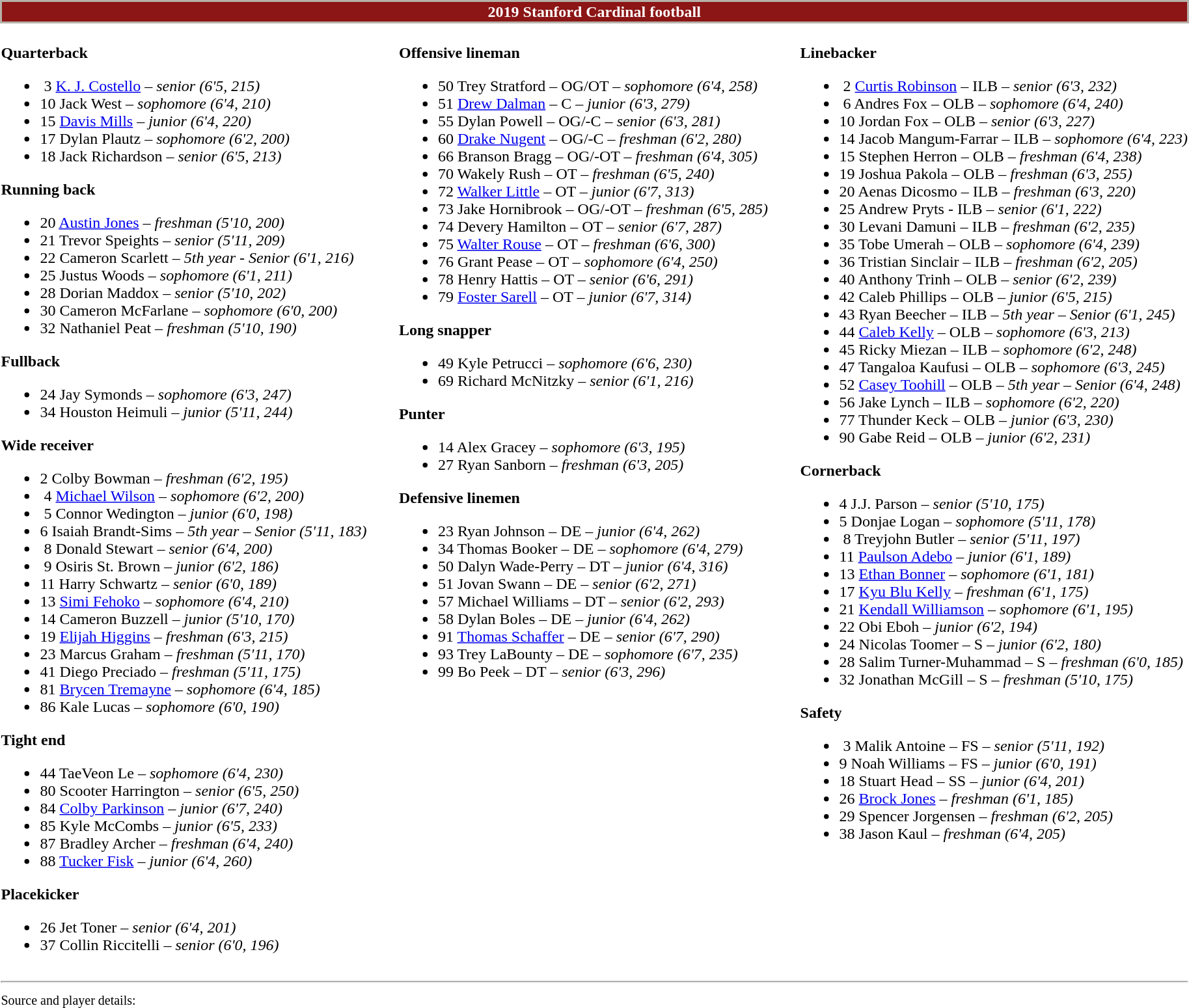<table class="toccolours" style="text-align: left;">
<tr>
<td colspan=11 style="color:#FFFFFF;background:#8C1515; text-align: center;border:2px solid #B6B1A9"><strong>2019 Stanford Cardinal football</strong></td>
</tr>
<tr>
<td valign="top"><br><strong>Quarterback</strong><ul><li> 3  <a href='#'>K. J. Costello</a> – <em>senior (6'5, 215)</em></li><li>10  Jack West – <em>sophomore (6'4, 210)</em></li><li>15  <a href='#'>Davis Mills</a> – <em>junior (6'4, 220)</em></li><li>17  Dylan Plautz – <em>sophomore (6'2, 200)</em></li><li>18  Jack Richardson – <em>senior (6'5, 213)</em></li></ul><strong>Running back</strong><ul><li>20  <a href='#'>Austin Jones</a> – <em>freshman (5'10, 200)</em></li><li>21  Trevor Speights – <em>senior (5'11, 209)</em></li><li>22  Cameron Scarlett – <em>5th year - Senior (6'1, 216)</em></li><li>25  Justus Woods – <em>sophomore (6'1, 211)</em></li><li>28  Dorian Maddox – <em>senior (5'10, 202)</em></li><li>30  Cameron McFarlane – <em>sophomore (6'0, 200)</em></li><li>32  Nathaniel Peat – <em>freshman (5'10, 190)</em></li></ul><strong>Fullback</strong><ul><li>24  Jay Symonds – <em>sophomore (6'3, 247)</em></li><li>34  Houston Heimuli – <em>junior (5'11, 244)</em></li></ul><strong>Wide receiver</strong><ul><li>2  Colby Bowman – <em>freshman (6'2, 195)</em></li><li> 4  <a href='#'>Michael Wilson</a> – <em>sophomore (6'2, 200)</em></li><li> 5  Connor Wedington – <em>junior (6'0, 198)</em></li><li>6  Isaiah Brandt-Sims – <em>5th year – Senior (5'11, 183)</em></li><li> 8  Donald Stewart – <em>senior (6'4, 200)</em></li><li> 9  Osiris St. Brown – <em>junior (6'2, 186)</em></li><li>11  Harry Schwartz – <em>senior (6'0, 189)</em></li><li>13  <a href='#'>Simi Fehoko</a> – <em>sophomore (6'4, 210)</em></li><li>14  Cameron Buzzell – <em>junior (5'10, 170)</em></li><li>19  <a href='#'>Elijah Higgins</a> – <em>freshman (6'3, 215)</em></li><li>23  Marcus Graham – <em>freshman (5'11, 170)</em></li><li>41  Diego Preciado – <em>freshman (5'11, 175)</em></li><li>81  <a href='#'>Brycen Tremayne</a> – <em>sophomore (6'4, 185)</em></li><li>86  Kale Lucas – <em>sophomore (6'0, 190)</em></li></ul><strong>Tight end</strong><ul><li>44  TaeVeon Le – <em>sophomore (6'4, 230)</em></li><li>80  Scooter Harrington – <em>senior (6'5, 250)</em></li><li>84  <a href='#'>Colby Parkinson</a> – <em>junior (6'7, 240)</em></li><li>85  Kyle McCombs – <em>junior (6'5, 233)</em></li><li>87  Bradley Archer – <em>freshman (6'4, 240)</em></li><li>88  <a href='#'>Tucker Fisk</a> – <em>junior (6'4, 260)</em></li></ul><strong>Placekicker</strong><ul><li>26  Jet Toner – <em>senior (6'4, 201)</em></li><li>37  Collin Riccitelli – <em>senior (6'0, 196)</em></li></ul></td>
<td width="25"> </td>
<td valign="top"><br><strong>Offensive lineman</strong><ul><li>50  Trey Stratford – OG/OT – <em>sophomore (6'4, 258)</em></li><li>51  <a href='#'>Drew Dalman</a> – C – <em>junior (6'3, 279)</em></li><li>55  Dylan Powell – OG/-C – <em>senior (6'3, 281)</em></li><li>60  <a href='#'>Drake Nugent</a> – OG/-C – <em>freshman (6'2, 280)</em></li><li>66  Branson Bragg – OG/-OT – <em>freshman (6'4, 305)</em></li><li>70  Wakely Rush – OT – <em>freshman (6'5, 240)</em></li><li>72  <a href='#'>Walker Little</a> – OT – <em>junior (6'7, 313)</em></li><li>73  Jake Hornibrook – OG/-OT – <em>freshman (6'5, 285)</em></li><li>74  Devery Hamilton – OT – <em>senior (6'7, 287)</em></li><li>75  <a href='#'>Walter Rouse</a> – OT – <em>freshman (6'6, 300)</em></li><li>76  Grant Pease – OT – <em>sophomore (6'4, 250)</em></li><li>78  Henry Hattis – OT – <em>senior (6'6, 291)</em></li><li>79  <a href='#'>Foster Sarell</a> – OT – <em>junior (6'7, 314)</em></li></ul><strong>Long snapper</strong><ul><li>49 Kyle Petrucci – <em>sophomore (6'6, 230)</em></li><li>69  Richard McNitzky – <em>senior (6'1, 216)</em></li></ul><strong>Punter</strong><ul><li>14  Alex Gracey – <em>sophomore (6'3, 195)</em></li><li>27  Ryan Sanborn – <em>freshman (6'3, 205)</em></li></ul><strong>Defensive linemen</strong><ul><li>23  Ryan Johnson – DE – <em>junior (6'4, 262)</em></li><li>34  Thomas Booker – DE – <em>sophomore (6'4, 279)</em></li><li>50  Dalyn Wade-Perry – DT – <em>junior (6'4, 316)</em></li><li>51  Jovan Swann – DE – <em>senior (6'2, 271)</em></li><li>57  Michael Williams – DT – <em>senior (6'2, 293)</em></li><li>58  Dylan Boles – DE – <em>junior (6'4, 262)</em></li><li>91  <a href='#'>Thomas Schaffer</a> – DE – <em>senior (6'7, 290)</em></li><li>93  Trey LaBounty – DE – <em>sophomore (6'7, 235)</em></li><li>99  Bo Peek – DT – <em>senior (6'3, 296)</em></li></ul></td>
<td width="25"> </td>
<td valign="top"><br><strong>Linebacker</strong><ul><li> 2  <a href='#'>Curtis Robinson</a> – ILB – <em>senior (6'3, 232)</em></li><li> 6  Andres Fox – OLB – <em>sophomore (6'4, 240)</em></li><li>10  Jordan Fox – OLB – <em>senior (6'3, 227)</em></li><li>14  Jacob Mangum-Farrar – ILB – <em>sophomore (6'4, 223)</em></li><li>15  Stephen Herron – OLB – <em>freshman (6'4, 238)</em></li><li>19  Joshua Pakola – OLB – <em>freshman (6'3, 255)</em></li><li>20  Aenas Dicosmo – ILB – <em>freshman (6'3, 220)</em></li><li>25  Andrew Pryts - ILB – <em>senior (6'1, 222)</em></li><li>30  Levani Damuni – ILB – <em>freshman (6'2, 235)</em></li><li>35  Tobe Umerah – OLB – <em>sophomore (6'4, 239)</em></li><li>36  Tristian Sinclair – ILB – <em>freshman (6'2, 205)</em></li><li>40  Anthony Trinh – OLB – <em>senior (6'2, 239)</em></li><li>42  Caleb Phillips – OLB – <em>junior (6'5, 215)</em></li><li>43  Ryan Beecher – ILB – <em>5th year – Senior (6'1, 245)</em></li><li>44  <a href='#'>Caleb Kelly</a> – OLB – <em>sophomore (6'3, 213)</em></li><li>45  Ricky Miezan – ILB – <em>sophomore (6'2, 248)</em></li><li>47  Tangaloa Kaufusi – OLB – <em>sophomore (6'3, 245)</em></li><li>52  <a href='#'>Casey Toohill</a> – OLB – <em>5th year – Senior (6'4, 248)</em></li><li>56  Jake Lynch – ILB – <em>sophomore (6'2, 220)</em></li><li>77  Thunder Keck – OLB – <em>junior (6'3, 230)</em></li><li>90  Gabe Reid – OLB – <em>junior (6'2, 231)</em></li></ul><strong>Cornerback</strong><ul><li>4  J.J. Parson – <em>senior (5'10, 175)</em></li><li>5  Donjae Logan – <em>sophomore (5'11, 178)</em></li><li> 8 Treyjohn Butler – <em>senior (5'11, 197)</em></li><li>11  <a href='#'>Paulson Adebo</a> – <em>junior (6'1, 189)</em></li><li>13  <a href='#'>Ethan Bonner</a> – <em>sophomore (6'1, 181)</em></li><li>17  <a href='#'>Kyu Blu Kelly</a> – <em>freshman (6'1, 175)</em></li><li>21  <a href='#'>Kendall Williamson</a> – <em>sophomore (6'1, 195)</em></li><li>22  Obi Eboh – <em>junior (6'2, 194)</em></li><li>24  Nicolas Toomer – S – <em>junior (6'2, 180)</em></li><li>28  Salim Turner-Muhammad – S – <em>freshman (6'0, 185)</em></li><li>32  Jonathan McGill – S – <em>freshman (5'10, 175)</em></li></ul><strong>Safety</strong><ul><li> 3  Malik Antoine – FS – <em>senior (5'11, 192)</em></li><li>9  Noah Williams – FS – <em>junior (6'0, 191)</em></li><li>18  Stuart Head – SS – <em>junior (6'4, 201)</em></li><li>26  <a href='#'>Brock Jones</a> – <em>freshman (6'1, 185)</em></li><li>29  Spencer Jorgensen – <em>freshman (6'2, 205)</em></li><li>38  Jason Kaul – <em>freshman (6'4, 205)</em></li></ul></td>
</tr>
<tr>
<td colspan="7"><hr><small>Source and player details:</small></td>
</tr>
</table>
